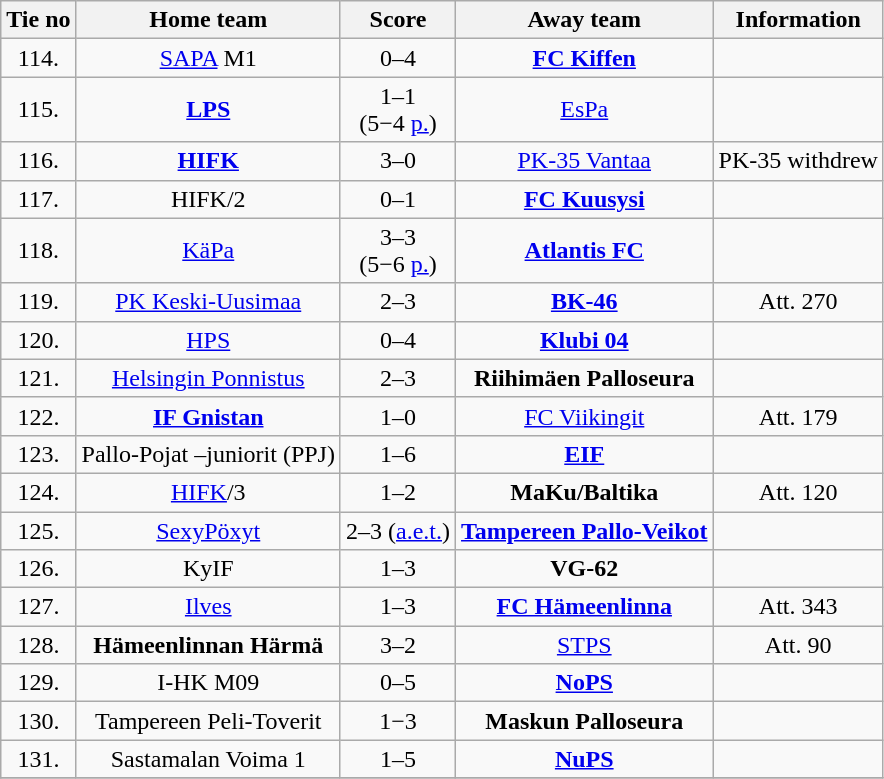<table class="wikitable" style="text-align:center">
<tr>
<th style= width="40px">Tie no</th>
<th style= width="150px">Home team</th>
<th style= width="60px">Score</th>
<th style= width="150px">Away team</th>
<th style= width="30px">Information</th>
</tr>
<tr>
<td>114.</td>
<td><a href='#'>SAPA</a> M1</td>
<td>0–4</td>
<td><strong><a href='#'>FC Kiffen</a></strong></td>
<td></td>
</tr>
<tr>
<td>115.</td>
<td><strong><a href='#'>LPS</a></strong></td>
<td>1–1<br>(5−4 <a href='#'>p.</a>)</td>
<td><a href='#'>EsPa</a></td>
<td></td>
</tr>
<tr>
<td>116.</td>
<td><strong><a href='#'>HIFK</a></strong></td>
<td>3–0</td>
<td><a href='#'>PK-35 Vantaa</a></td>
<td>PK-35 withdrew</td>
</tr>
<tr>
<td>117.</td>
<td>HIFK/2</td>
<td>0–1</td>
<td><strong><a href='#'>FC Kuusysi</a></strong></td>
<td></td>
</tr>
<tr>
<td>118.</td>
<td><a href='#'>KäPa</a></td>
<td>3–3<br>(5−6 <a href='#'>p.</a>)</td>
<td><strong><a href='#'>Atlantis FC</a></strong></td>
<td></td>
</tr>
<tr>
<td>119.</td>
<td><a href='#'>PK Keski-Uusimaa</a></td>
<td>2–3</td>
<td><strong><a href='#'>BK-46</a></strong></td>
<td>Att. 270</td>
</tr>
<tr>
<td>120.</td>
<td><a href='#'>HPS</a></td>
<td>0–4</td>
<td><strong><a href='#'>Klubi 04</a></strong></td>
<td></td>
</tr>
<tr>
<td>121.</td>
<td><a href='#'>Helsingin Ponnistus</a></td>
<td>2–3</td>
<td><strong>Riihimäen Palloseura</strong></td>
<td></td>
</tr>
<tr>
<td>122.</td>
<td><strong><a href='#'>IF Gnistan</a></strong></td>
<td>1–0</td>
<td><a href='#'>FC Viikingit</a></td>
<td>Att. 179</td>
</tr>
<tr>
<td>123.</td>
<td>Pallo-Pojat –juniorit (PPJ)</td>
<td>1–6</td>
<td><strong><a href='#'>EIF</a></strong></td>
<td></td>
</tr>
<tr>
<td>124.</td>
<td><a href='#'>HIFK</a>/3</td>
<td>1–2</td>
<td><strong>MaKu/Baltika</strong></td>
<td>Att. 120</td>
</tr>
<tr>
<td>125.</td>
<td><a href='#'>SexyPöxyt</a></td>
<td>2–3 (<a href='#'>a.e.t.</a>)</td>
<td><strong><a href='#'>Tampereen Pallo-Veikot</a></strong></td>
<td></td>
</tr>
<tr>
<td>126.</td>
<td>KyIF</td>
<td>1–3</td>
<td><strong>VG-62</strong></td>
<td></td>
</tr>
<tr>
<td>127.</td>
<td><a href='#'>Ilves</a></td>
<td>1–3</td>
<td><strong><a href='#'>FC Hämeenlinna</a></strong></td>
<td>Att. 343</td>
</tr>
<tr>
<td>128.</td>
<td><strong>Hämeenlinnan Härmä</strong></td>
<td>3–2</td>
<td><a href='#'>STPS</a></td>
<td>Att. 90</td>
</tr>
<tr>
<td>129.</td>
<td>I-HK M09</td>
<td>0–5</td>
<td><strong><a href='#'>NoPS</a></strong></td>
<td></td>
</tr>
<tr>
<td>130.</td>
<td>Tampereen Peli-Toverit</td>
<td>1−3</td>
<td><strong>Maskun Palloseura</strong></td>
<td></td>
</tr>
<tr>
<td>131.</td>
<td>Sastamalan Voima 1</td>
<td>1–5</td>
<td><strong><a href='#'>NuPS</a></strong></td>
<td></td>
</tr>
<tr>
</tr>
</table>
